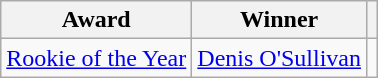<table class="wikitable">
<tr>
<th>Award</th>
<th>Winner</th>
<th></th>
</tr>
<tr>
<td><a href='#'>Rookie of the Year</a></td>
<td> <a href='#'>Denis O'Sullivan</a></td>
<td></td>
</tr>
</table>
